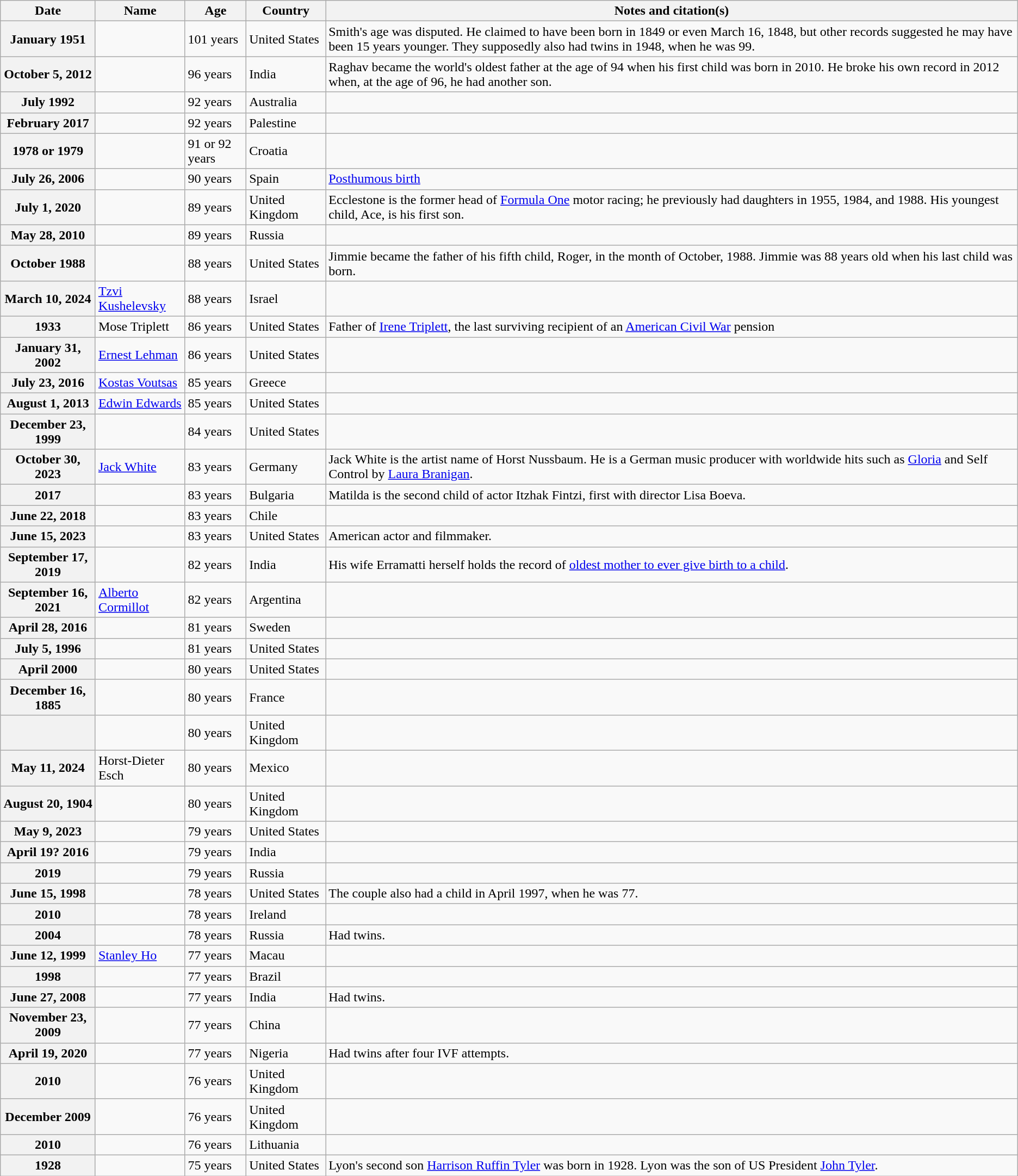<table class="wikitable sortable plainrowheaders">
<tr>
<th scope="col">Date</th>
<th scope="col">Name</th>
<th scope="col">Age</th>
<th scope="col">Country</th>
<th scope="col">Notes and citation(s)</th>
</tr>
<tr>
<th scope="row">January 1951</th>
<td></td>
<td>101 years</td>
<td>United States</td>
<td>Smith's age was disputed. He claimed to have been born in 1849 or even March 16, 1848, but other records suggested he may have been 15 years younger. They supposedly also had twins in 1948, when he was 99.</td>
</tr>
<tr>
<th scope="row">October 5, 2012</th>
<td></td>
<td>96 years</td>
<td>India</td>
<td>Raghav became the world's oldest father at the age of 94 when his first child was born in 2010. He broke his own record in 2012 when, at the age of 96, he had another son.</td>
</tr>
<tr>
<th scope="row">July 1992</th>
<td></td>
<td>92 years</td>
<td>Australia</td>
<td></td>
</tr>
<tr>
<th scope="row">February 2017</th>
<td></td>
<td>92 years</td>
<td>Palestine</td>
<td></td>
</tr>
<tr>
<th scope="row">1978 or 1979</th>
<td></td>
<td>91 or 92 years</td>
<td>Croatia</td>
<td></td>
</tr>
<tr>
<th scope="row">July 26, 2006</th>
<td></td>
<td>90 years</td>
<td>Spain</td>
<td><a href='#'>Posthumous birth</a></td>
</tr>
<tr>
<th scope="row">July 1, 2020</th>
<td></td>
<td>89 years</td>
<td>United Kingdom</td>
<td>Ecclestone is the former head of <a href='#'>Formula One</a> motor racing; he previously had daughters in 1955, 1984, and 1988. His youngest child, Ace, is his first son.</td>
</tr>
<tr>
<th scope="row">May 28, 2010</th>
<td></td>
<td>89 years</td>
<td>Russia</td>
<td></td>
</tr>
<tr>
<th scope="row">October 1988</th>
<td></td>
<td>88 years</td>
<td>United States</td>
<td>Jimmie became the father of his fifth child, Roger, in the month of October, 1988. Jimmie was 88 years old when his last child was born. </td>
</tr>
<tr>
<th scope="row">March 10, 2024</th>
<td><a href='#'>Tzvi Kushelevsky</a></td>
<td>88 years</td>
<td>Israel</td>
<td></td>
</tr>
<tr>
<th scope="row">1933</th>
<td>Mose Triplett</td>
<td>86 years</td>
<td>United States</td>
<td>Father of <a href='#'>Irene Triplett</a>, the last surviving recipient of an <a href='#'>American Civil War</a> pension</td>
</tr>
<tr>
<th scope="row">January 31, 2002</th>
<td><a href='#'>Ernest Lehman</a></td>
<td>86 years</td>
<td>United States</td>
<td></td>
</tr>
<tr>
<th scope="row">July 23, 2016</th>
<td><a href='#'>Kostas Voutsas</a></td>
<td>85 years</td>
<td>Greece</td>
<td></td>
</tr>
<tr>
<th scope="row">August 1, 2013</th>
<td><a href='#'>Edwin Edwards</a></td>
<td>85 years</td>
<td>United States</td>
<td></td>
</tr>
<tr>
<th scope="row">December 23, 1999</th>
<td></td>
<td>84 years</td>
<td>United States</td>
<td></td>
</tr>
<tr>
<th scope="row">October 30, 2023</th>
<td {{><a href='#'>Jack White</a></td>
<td>83 years</td>
<td>Germany</td>
<td>Jack White is the artist name of Horst Nussbaum. He is a German music producer with worldwide hits such as <a href='#'>Gloria</a> and Self Control by <a href='#'>Laura Branigan</a>.</td>
</tr>
<tr>
<th scope="row">2017</th>
<td></td>
<td>83 years</td>
<td>Bulgaria</td>
<td>Matilda is the second child of actor Itzhak Fintzi, first with director Lisa Boeva.</td>
</tr>
<tr>
<th scope="row">June 22, 2018</th>
<td></td>
<td>83 years</td>
<td>Chile</td>
<td></td>
</tr>
<tr>
<th scope="row">June 15, 2023</th>
<td></td>
<td>83 years</td>
<td>United States</td>
<td>American actor and filmmaker.</td>
</tr>
<tr>
<th scope="row">September 17, 2019</th>
<td></td>
<td>82 years</td>
<td>India</td>
<td>His wife Erramatti herself holds the record of <a href='#'>oldest mother to ever give birth to a child</a>.</td>
</tr>
<tr>
<th scope="row">September 16, 2021</th>
<td><a href='#'>Alberto Cormillot</a></td>
<td>82 years</td>
<td>Argentina</td>
<td></td>
</tr>
<tr>
<th scope="row">April 28, 2016</th>
<td></td>
<td>81 years</td>
<td>Sweden</td>
<td></td>
</tr>
<tr>
<th scope="row">July 5, 1996</th>
<td></td>
<td>81 years</td>
<td>United States</td>
<td></td>
</tr>
<tr>
<th scope="row">April 2000</th>
<td></td>
<td>80 years</td>
<td>United States</td>
<td></td>
</tr>
<tr>
<th scope="row">December 16, 1885</th>
<td></td>
<td>80 years</td>
<td>France</td>
<td></td>
</tr>
<tr>
<th scope="row"></th>
<td></td>
<td>80 years</td>
<td>United Kingdom</td>
<td></td>
</tr>
<tr>
<th scope="row">May 11, 2024</th>
<td>Horst-Dieter Esch</td>
<td>80 years</td>
<td>Mexico</td>
<td></td>
</tr>
<tr>
<th scope="row">August 20, 1904</th>
<td></td>
<td>80 years</td>
<td>United Kingdom</td>
<td></td>
</tr>
<tr>
<th scope="row">May 9, 2023</th>
<td></td>
<td>79 years</td>
<td>United States</td>
<td></td>
</tr>
<tr>
<th scope="row">April 19? 2016</th>
<td></td>
<td>79 years</td>
<td>India</td>
<td></td>
</tr>
<tr>
<th scope="row">2019</th>
<td></td>
<td>79 years</td>
<td>Russia</td>
<td></td>
</tr>
<tr>
<th scope="row">June 15, 1998</th>
<td></td>
<td>78 years</td>
<td>United States</td>
<td>The couple also had a child in April 1997, when he was 77.</td>
</tr>
<tr>
<th scope="row">2010</th>
<td></td>
<td>78 years</td>
<td>Ireland</td>
<td></td>
</tr>
<tr>
<th scope="row">2004</th>
<td></td>
<td>78 years</td>
<td>Russia</td>
<td>Had twins.</td>
</tr>
<tr>
<th scope="row">June 12, 1999</th>
<td><a href='#'>Stanley Ho</a></td>
<td>77 years</td>
<td>Macau</td>
<td></td>
</tr>
<tr>
<th scope="row">1998</th>
<td></td>
<td>77 years</td>
<td>Brazil</td>
<td></td>
</tr>
<tr>
<th scope="row">June 27, 2008</th>
<td></td>
<td>77 years</td>
<td>India</td>
<td>Had twins.</td>
</tr>
<tr>
<th scope="row">November 23, 2009</th>
<td></td>
<td>77 years</td>
<td>China</td>
<td></td>
</tr>
<tr>
<th scope="row">April 19, 2020</th>
<td></td>
<td>77 years</td>
<td>Nigeria</td>
<td>Had twins after four IVF attempts.</td>
</tr>
<tr>
<th scope="row">2010</th>
<td></td>
<td>76 years</td>
<td>United Kingdom</td>
<td></td>
</tr>
<tr>
<th scope="row">December 2009</th>
<td></td>
<td>76 years</td>
<td>United Kingdom</td>
<td></td>
</tr>
<tr>
<th scope="row">2010</th>
<td></td>
<td>76 years</td>
<td>Lithuania</td>
<td></td>
</tr>
<tr>
<th scope="row">1928</th>
<td></td>
<td>75 years</td>
<td>United States</td>
<td>Lyon's second son <a href='#'>Harrison Ruffin Tyler</a> was born in 1928. Lyon was the son of US President <a href='#'>John Tyler</a>.</td>
</tr>
</table>
